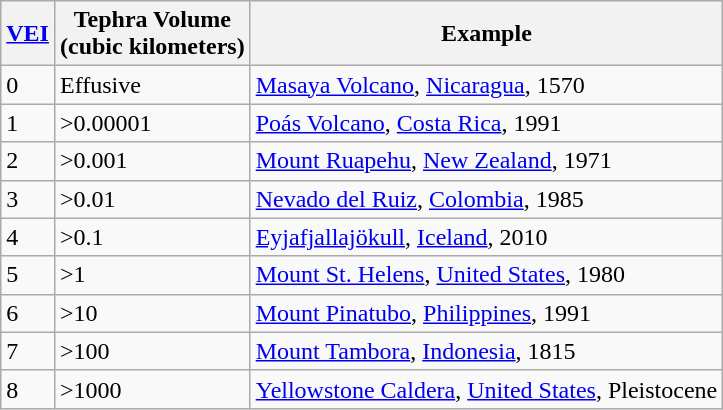<table class="wikitable">
<tr>
<th><a href='#'>VEI</a></th>
<th>Tephra Volume<br>(cubic kilometers)</th>
<th>Example</th>
</tr>
<tr>
<td>0</td>
<td>Effusive</td>
<td><a href='#'>Masaya Volcano</a>, <a href='#'>Nicaragua</a>, 1570</td>
</tr>
<tr>
<td>1</td>
<td>>0.00001</td>
<td><a href='#'>Poás Volcano</a>, <a href='#'>Costa Rica</a>, 1991</td>
</tr>
<tr>
<td>2</td>
<td>>0.001</td>
<td><a href='#'>Mount Ruapehu</a>, <a href='#'>New Zealand</a>, 1971</td>
</tr>
<tr>
<td>3</td>
<td>>0.01</td>
<td><a href='#'>Nevado del Ruiz</a>, <a href='#'>Colombia</a>, 1985</td>
</tr>
<tr>
<td>4</td>
<td>>0.1</td>
<td><a href='#'>Eyjafjallajökull</a>, <a href='#'>Iceland</a>, 2010</td>
</tr>
<tr>
<td>5</td>
<td>>1</td>
<td><a href='#'>Mount St. Helens</a>, <a href='#'>United States</a>, 1980</td>
</tr>
<tr>
<td>6</td>
<td>>10</td>
<td><a href='#'>Mount Pinatubo</a>, <a href='#'>Philippines</a>, 1991</td>
</tr>
<tr>
<td>7</td>
<td>>100</td>
<td><a href='#'>Mount Tambora</a>, <a href='#'>Indonesia</a>, 1815</td>
</tr>
<tr>
<td>8</td>
<td>>1000</td>
<td><a href='#'>Yellowstone Caldera</a>, <a href='#'>United States</a>, Pleistocene</td>
</tr>
</table>
